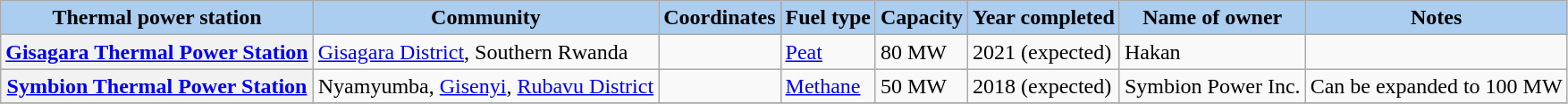<table class="wikitable sortable">
<tr>
<th style="background-color:#ABCDEF;">Thermal power station</th>
<th style="background-color:#ABCDEF;">Community</th>
<th style="background-color:#ABCDEF;">Coordinates</th>
<th style="background-color:#ABCDEF;">Fuel type</th>
<th style="background-color:#ABCDEF;">Capacity</th>
<th style="background-color:#ABCDEF;">Year completed</th>
<th style="background-color:#ABCDEF;">Name of owner</th>
<th style="background-color:#ABCDEF;">Notes</th>
</tr>
<tr>
<th><a href='#'>Gisagara Thermal Power Station</a></th>
<td><a href='#'>Gisagara District</a>, Southern Rwanda</td>
<td></td>
<td><a href='#'>Peat</a></td>
<td>80 MW</td>
<td>2021 (expected)</td>
<td>Hakan</td>
<td></td>
</tr>
<tr>
<th><a href='#'>Symbion Thermal Power Station</a></th>
<td>Nyamyumba, <a href='#'>Gisenyi</a>, <a href='#'>Rubavu District</a></td>
<td></td>
<td><a href='#'>Methane</a></td>
<td>50 MW</td>
<td>2018 (expected)</td>
<td>Symbion Power Inc.</td>
<td>Can be expanded to 100 MW</td>
</tr>
<tr>
</tr>
</table>
